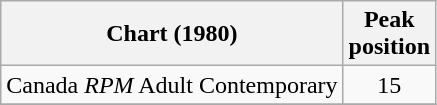<table class="wikitable">
<tr>
<th>Chart (1980)</th>
<th>Peak<br>position</th>
</tr>
<tr>
<td>Canada <em>RPM</em> Adult Contemporary</td>
<td style="text-align:center;">15</td>
</tr>
<tr>
</tr>
</table>
